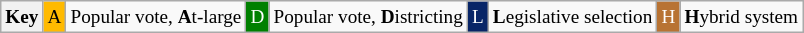<table class=wikitable style="font-size:80%">
<tr>
<th>Key</th>
<td style="background:#FFBA00">A</td>
<td>Popular vote, <strong>A</strong>t-large</td>
<td style="background:green; color:white">D</td>
<td>Popular vote, <strong>D</strong>istricting</td>
<td style="background:#082567; color:white">L</td>
<td><strong>L</strong>egislative selection</td>
<td style="background:#B87333; color:white">H</td>
<td><strong>H</strong>ybrid system</td>
</tr>
</table>
